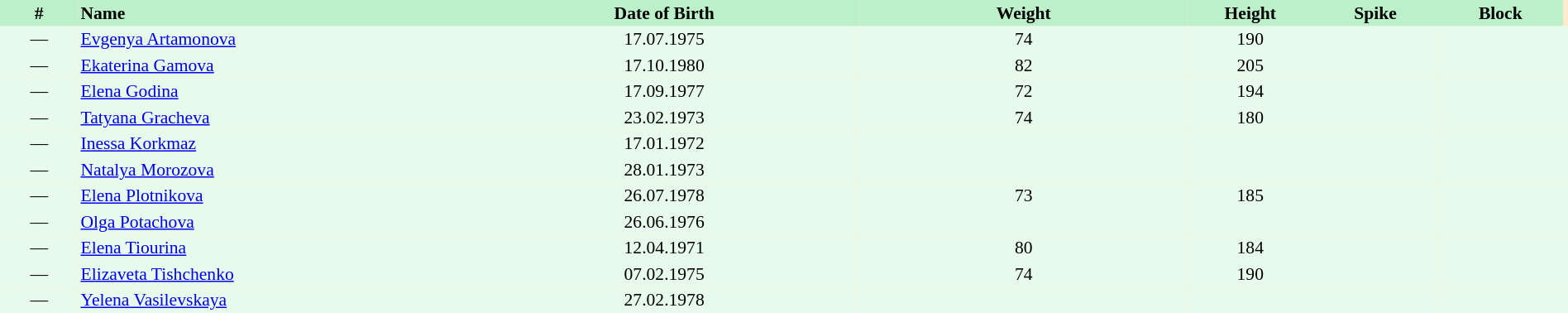<table border=0 cellpadding=2 cellspacing=0  |- bgcolor=#FFECCE style="text-align:center; font-size:90%;" width=100%>
<tr bgcolor=#BBF0C9>
<th width=5%>#</th>
<th width=25% align=left>Name</th>
<th width=25%>Date of Birth</th>
<th width=21%>Weight</th>
<th width=8%>Height</th>
<th width=8%>Spike</th>
<th width=8%>Block</th>
</tr>
<tr bgcolor=#E7FAEC>
<td>—</td>
<td align=left><a href='#'>Evgenya Artamonova</a></td>
<td>17.07.1975</td>
<td>74</td>
<td>190</td>
<td></td>
<td></td>
<td></td>
</tr>
<tr bgcolor=#E7FAEC>
<td>—</td>
<td align=left><a href='#'>Ekaterina Gamova</a></td>
<td>17.10.1980</td>
<td>82</td>
<td>205</td>
<td></td>
<td></td>
<td></td>
</tr>
<tr bgcolor=#E7FAEC>
<td>—</td>
<td align=left><a href='#'>Elena Godina</a></td>
<td>17.09.1977</td>
<td>72</td>
<td>194</td>
<td></td>
<td></td>
<td></td>
</tr>
<tr bgcolor=#E7FAEC>
<td>—</td>
<td align=left><a href='#'>Tatyana Gracheva</a></td>
<td>23.02.1973</td>
<td>74</td>
<td>180</td>
<td></td>
<td></td>
<td></td>
</tr>
<tr bgcolor=#E7FAEC>
<td>—</td>
<td align=left><a href='#'>Inessa Korkmaz</a></td>
<td>17.01.1972</td>
<td></td>
<td></td>
<td></td>
<td></td>
<td></td>
</tr>
<tr bgcolor=#E7FAEC>
<td>—</td>
<td align=left><a href='#'>Natalya Morozova</a></td>
<td>28.01.1973</td>
<td></td>
<td></td>
<td></td>
<td></td>
<td></td>
</tr>
<tr bgcolor=#E7FAEC>
<td>—</td>
<td align=left><a href='#'>Elena Plotnikova</a></td>
<td>26.07.1978</td>
<td>73</td>
<td>185</td>
<td></td>
<td></td>
<td></td>
</tr>
<tr bgcolor=#E7FAEC>
<td>—</td>
<td align=left><a href='#'>Olga Potachova</a></td>
<td>26.06.1976</td>
<td></td>
<td></td>
<td></td>
<td></td>
<td></td>
</tr>
<tr bgcolor=#E7FAEC>
<td>—</td>
<td align=left><a href='#'>Elena Tiourina</a></td>
<td>12.04.1971</td>
<td>80</td>
<td>184</td>
<td></td>
<td></td>
<td></td>
</tr>
<tr bgcolor=#E7FAEC>
<td>—</td>
<td align=left><a href='#'>Elizaveta Tishchenko</a></td>
<td>07.02.1975</td>
<td>74</td>
<td>190</td>
<td></td>
<td></td>
<td></td>
</tr>
<tr bgcolor=#E7FAEC>
<td>—</td>
<td align=left><a href='#'>Yelena Vasilevskaya</a></td>
<td>27.02.1978</td>
<td></td>
<td></td>
<td></td>
<td></td>
<td></td>
</tr>
</table>
